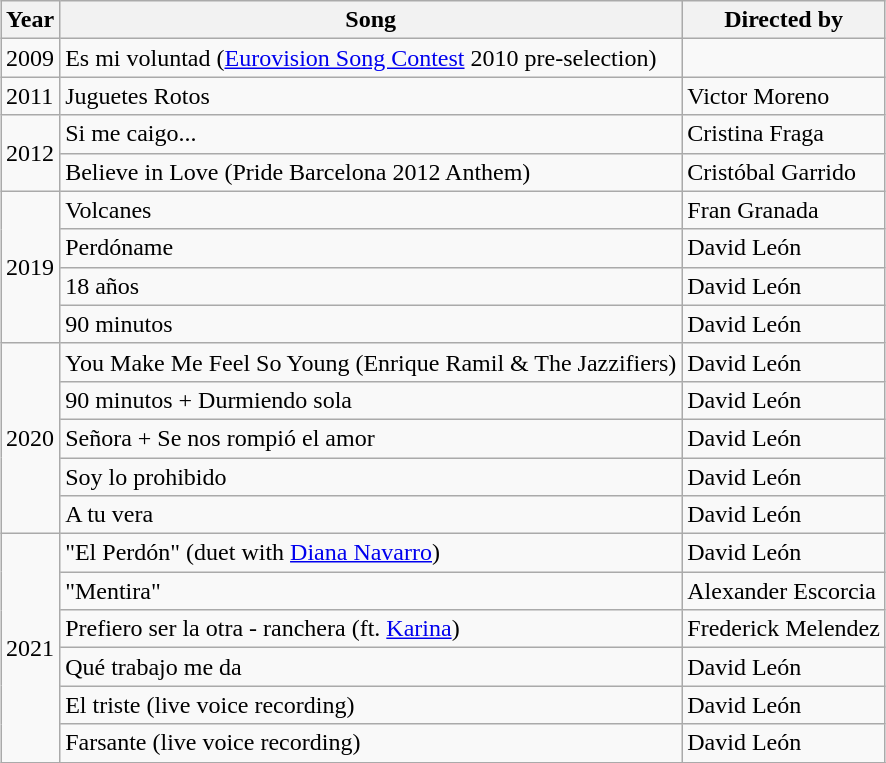<table class="wikitable" style="margin:1em auto;">
<tr>
<th>Year</th>
<th>Song</th>
<th>Directed by</th>
</tr>
<tr>
<td rowspan="1">2009</td>
<td>Es mi voluntad (<a href='#'>Eurovision Song Contest</a> 2010 pre-selection)</td>
<td></td>
</tr>
<tr>
<td rowspan="1">2011</td>
<td>Juguetes Rotos</td>
<td>Victor Moreno</td>
</tr>
<tr>
<td rowspan="2">2012</td>
<td>Si me caigo...</td>
<td>Cristina Fraga</td>
</tr>
<tr>
<td>Believe in Love (Pride Barcelona 2012 Anthem)</td>
<td>Cristóbal Garrido</td>
</tr>
<tr>
<td rowspan="4">2019</td>
<td>Volcanes</td>
<td>Fran Granada</td>
</tr>
<tr>
<td>Perdóname</td>
<td>David León</td>
</tr>
<tr>
<td>18 años</td>
<td>David León</td>
</tr>
<tr>
<td>90 minutos</td>
<td>David León</td>
</tr>
<tr>
<td rowspan="5">2020</td>
<td>You Make Me Feel So Young (Enrique Ramil & The Jazzifiers)</td>
<td>David León</td>
</tr>
<tr>
<td>90 minutos + Durmiendo sola</td>
<td>David León</td>
</tr>
<tr>
<td>Señora + Se nos rompió el amor</td>
<td>David León</td>
</tr>
<tr>
<td>Soy lo prohibido</td>
<td>David León</td>
</tr>
<tr>
<td>A tu vera</td>
<td>David León</td>
</tr>
<tr>
<td rowspan="7">2021</td>
<td>"El Perdón" (duet with <a href='#'>Diana Navarro</a>)</td>
<td>David León</td>
</tr>
<tr>
<td>"Mentira"</td>
<td>Alexander Escorcia</td>
</tr>
<tr>
<td>Prefiero ser la otra - ranchera (ft. <a href='#'>Karina</a>)</td>
<td>Frederick Melendez</td>
</tr>
<tr>
<td>Qué trabajo me da</td>
<td>David León</td>
</tr>
<tr>
<td>El triste (live voice recording)</td>
<td>David León</td>
</tr>
<tr>
<td>Farsante (live voice recording)</td>
<td>David León</td>
</tr>
<tr>
</tr>
</table>
